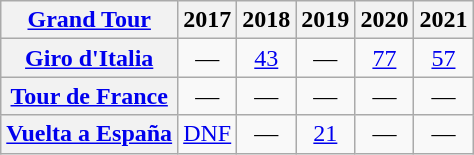<table class="wikitable plainrowheaders">
<tr>
<th scope="col"><a href='#'>Grand Tour</a></th>
<th scope="col">2017</th>
<th scope="col">2018</th>
<th scope="col">2019</th>
<th scope="col">2020</th>
<th scope="col">2021</th>
</tr>
<tr style="text-align:center;">
<th scope="row"> <a href='#'>Giro d'Italia</a></th>
<td>—</td>
<td><a href='#'>43</a></td>
<td>—</td>
<td><a href='#'>77</a></td>
<td><a href='#'>57</a></td>
</tr>
<tr style="text-align:center;">
<th scope="row"> <a href='#'>Tour de France</a></th>
<td>—</td>
<td>—</td>
<td>—</td>
<td>—</td>
<td>—</td>
</tr>
<tr style="text-align:center;">
<th scope="row"> <a href='#'>Vuelta a España</a></th>
<td><a href='#'>DNF</a></td>
<td>—</td>
<td><a href='#'>21</a></td>
<td>—</td>
<td>—</td>
</tr>
</table>
